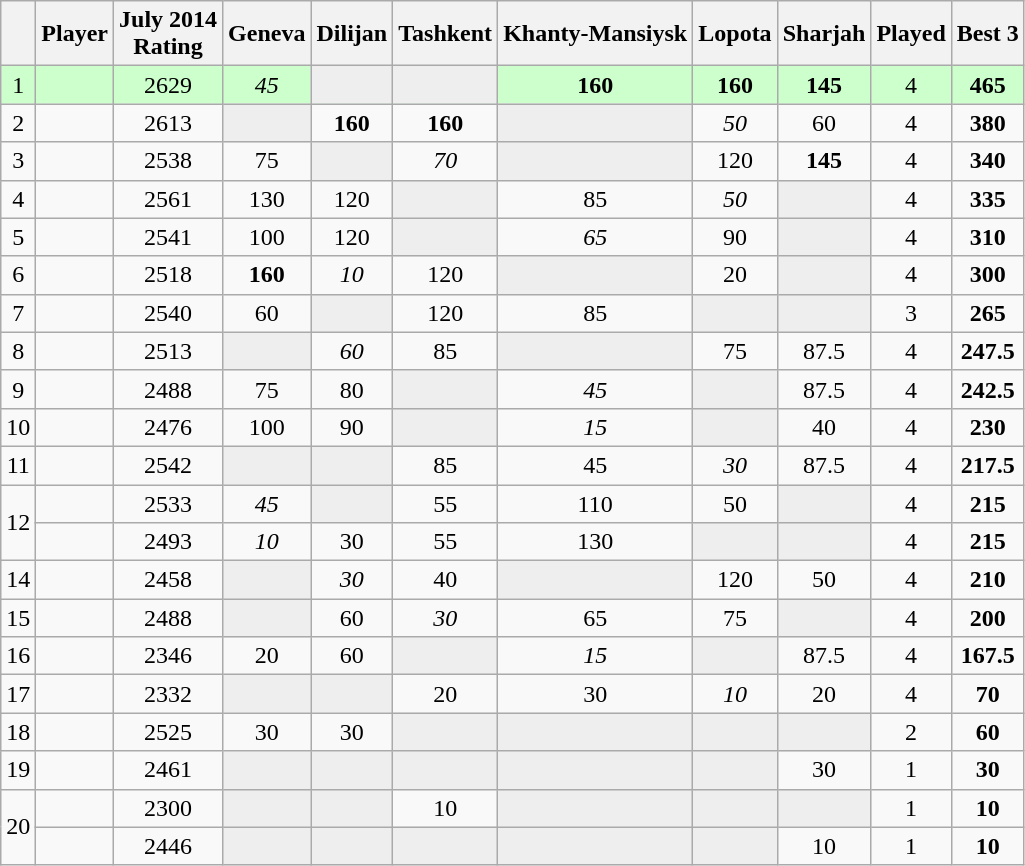<table class="wikitable sortable" style="text-align: center;">
<tr>
<th></th>
<th>Player</th>
<th>July 2014<br>Rating</th>
<th>Geneva</th>
<th>Dilijan</th>
<th>Tashkent</th>
<th>Khanty-Mansiysk</th>
<th>Lopota</th>
<th>Sharjah</th>
<th>Played</th>
<th>Best 3</th>
</tr>
<tr style="background:#ccffcc;">
<td>1</td>
<td align=left></td>
<td>2629</td>
<td><em>45</em></td>
<td style="background:#EEEEEE;"></td>
<td style="background:#EEEEEE;"></td>
<td><strong>160</strong></td>
<td><strong>160</strong></td>
<td><strong>145</strong></td>
<td>4</td>
<td><strong>465</strong></td>
</tr>
<tr>
<td>2</td>
<td align=left></td>
<td>2613</td>
<td style="background:#EEEEEE;"></td>
<td><strong>160</strong></td>
<td><strong>160</strong></td>
<td style="background:#EEEEEE;"></td>
<td><em>50</em></td>
<td>60</td>
<td>4</td>
<td><strong>380</strong></td>
</tr>
<tr>
<td>3</td>
<td align=left></td>
<td>2538</td>
<td>75</td>
<td style="background:#EEEEEE;"></td>
<td><em>70</em></td>
<td style="background:#EEEEEE;"></td>
<td>120</td>
<td><strong>145</strong></td>
<td>4</td>
<td><strong>340</strong></td>
</tr>
<tr>
<td>4</td>
<td align=left></td>
<td>2561</td>
<td>130</td>
<td>120</td>
<td style="background:#EEEEEE;"></td>
<td>85</td>
<td><em>50</em></td>
<td style="background:#EEEEEE;"></td>
<td>4</td>
<td><strong>335</strong></td>
</tr>
<tr>
<td>5</td>
<td align=left></td>
<td>2541</td>
<td>100</td>
<td>120</td>
<td style="background:#EEEEEE;"></td>
<td><em>65</em></td>
<td>90</td>
<td style="background:#EEEEEE;"></td>
<td>4</td>
<td><strong>310</strong></td>
</tr>
<tr>
<td>6</td>
<td align=left></td>
<td>2518</td>
<td><strong>160</strong></td>
<td><em>10</em></td>
<td>120</td>
<td style="background:#EEEEEE;"></td>
<td>20</td>
<td style="background:#EEEEEE;"></td>
<td>4</td>
<td><strong>300</strong></td>
</tr>
<tr>
<td>7</td>
<td align=left></td>
<td>2540</td>
<td>60</td>
<td style="background:#EEEEEE;"></td>
<td>120</td>
<td>85</td>
<td style="background:#EEEEEE;"></td>
<td style="background:#EEEEEE;"></td>
<td>3</td>
<td><strong>265</strong></td>
</tr>
<tr>
<td>8</td>
<td align=left></td>
<td>2513</td>
<td style="background:#EEEEEE;"></td>
<td><em>60</em></td>
<td>85</td>
<td style="background:#EEEEEE;"></td>
<td>75</td>
<td>87.5</td>
<td>4</td>
<td><strong>247.5</strong></td>
</tr>
<tr>
<td>9</td>
<td align=left></td>
<td>2488</td>
<td>75</td>
<td>80</td>
<td style="background:#EEEEEE;"></td>
<td><em>45</em></td>
<td style="background:#EEEEEE;"></td>
<td>87.5</td>
<td>4</td>
<td><strong>242.5</strong></td>
</tr>
<tr>
<td>10</td>
<td align=left></td>
<td>2476</td>
<td>100</td>
<td>90</td>
<td style="background:#EEEEEE;"></td>
<td><em>15</em></td>
<td style="background:#EEEEEE;"></td>
<td>40</td>
<td>4</td>
<td><strong>230</strong></td>
</tr>
<tr>
<td>11</td>
<td align=left></td>
<td>2542</td>
<td style="background:#EEEEEE;"></td>
<td style="background:#EEEEEE;"></td>
<td>85</td>
<td>45</td>
<td><em>30</em></td>
<td>87.5</td>
<td>4</td>
<td><strong>217.5</strong></td>
</tr>
<tr>
<td rowspan=2>12</td>
<td align=left></td>
<td>2533</td>
<td><em>45</em></td>
<td style="background:#EEEEEE;"></td>
<td>55</td>
<td>110</td>
<td>50</td>
<td style="background:#EEEEEE;"></td>
<td>4</td>
<td><strong>215</strong></td>
</tr>
<tr>
<td align=left></td>
<td>2493</td>
<td><em>10</em></td>
<td>30</td>
<td>55</td>
<td>130</td>
<td style="background:#EEEEEE;"></td>
<td style="background:#EEEEEE;"></td>
<td>4</td>
<td><strong>215</strong></td>
</tr>
<tr>
<td>14</td>
<td align=left></td>
<td>2458</td>
<td style="background:#EEEEEE;"></td>
<td><em>30</em></td>
<td>40</td>
<td style="background:#EEEEEE;"></td>
<td>120</td>
<td>50</td>
<td>4</td>
<td><strong>210</strong></td>
</tr>
<tr>
<td>15</td>
<td align=left></td>
<td>2488</td>
<td style="background:#EEEEEE;"></td>
<td>60</td>
<td><em>30</em></td>
<td>65</td>
<td>75</td>
<td style="background:#EEEEEE;"></td>
<td>4</td>
<td><strong>200</strong></td>
</tr>
<tr>
<td>16</td>
<td align=left></td>
<td>2346</td>
<td>20</td>
<td>60</td>
<td style="background:#EEEEEE;"></td>
<td><em>15</em></td>
<td style="background:#EEEEEE;"></td>
<td>87.5</td>
<td>4</td>
<td><strong>167.5</strong></td>
</tr>
<tr>
<td>17</td>
<td align=left></td>
<td>2332</td>
<td style="background:#EEEEEE;"></td>
<td style="background:#EEEEEE;"></td>
<td>20</td>
<td>30</td>
<td><em>10</em></td>
<td>20</td>
<td>4</td>
<td><strong>70</strong></td>
</tr>
<tr>
<td>18</td>
<td align=left></td>
<td>2525</td>
<td>30</td>
<td>30</td>
<td style="background:#EEEEEE;"></td>
<td style="background:#EEEEEE;"></td>
<td style="background:#EEEEEE;"></td>
<td style="background:#EEEEEE;"></td>
<td>2</td>
<td><strong>60</strong></td>
</tr>
<tr>
<td>19</td>
<td align=left></td>
<td>2461</td>
<td style="background:#EEEEEE;"></td>
<td style="background:#EEEEEE;"></td>
<td style="background:#EEEEEE;"></td>
<td style="background:#EEEEEE;"></td>
<td style="background:#EEEEEE;"></td>
<td>30</td>
<td>1</td>
<td><strong>30</strong></td>
</tr>
<tr>
<td rowspan=2>20</td>
<td align=left></td>
<td>2300</td>
<td style="background:#EEEEEE;"></td>
<td style="background:#EEEEEE;"></td>
<td>10</td>
<td style="background:#EEEEEE;"></td>
<td style="background:#EEEEEE;"></td>
<td style="background:#EEEEEE;"></td>
<td>1</td>
<td><strong>10</strong></td>
</tr>
<tr>
<td align=left></td>
<td>2446</td>
<td style="background:#EEEEEE;"></td>
<td style="background:#EEEEEE;"></td>
<td style="background:#EEEEEE;"></td>
<td style="background:#EEEEEE;"></td>
<td style="background:#EEEEEE;"></td>
<td>10</td>
<td>1</td>
<td><strong>10</strong></td>
</tr>
</table>
